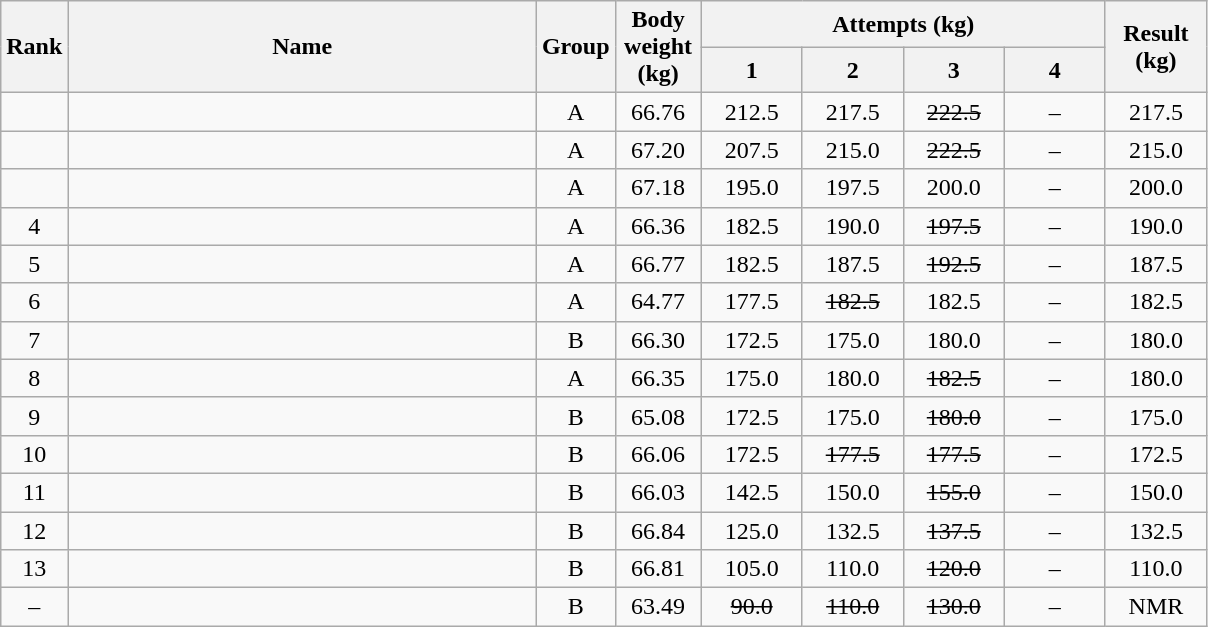<table class="wikitable" style="text-align:center;">
<tr>
<th rowspan=2>Rank</th>
<th rowspan=2 width=305>Name</th>
<th rowspan=2 width=20>Group</th>
<th rowspan=2 width=50>Body weight (kg)</th>
<th colspan=4>Attempts (kg)</th>
<th rowspan=2 width=60>Result (kg)</th>
</tr>
<tr>
<th width=60>1</th>
<th width=60>2</th>
<th width=60>3</th>
<th width=60>4</th>
</tr>
<tr>
<td></td>
<td align="left"></td>
<td>A</td>
<td>66.76</td>
<td>212.5</td>
<td>217.5 </td>
<td><s>222.5</s></td>
<td>–</td>
<td>217.5</td>
</tr>
<tr>
<td></td>
<td align="left"></td>
<td>A</td>
<td>67.20</td>
<td>207.5</td>
<td>215.0 </td>
<td><s>222.5</s></td>
<td>–</td>
<td>215.0</td>
</tr>
<tr>
<td></td>
<td align="left"></td>
<td>A</td>
<td>67.18</td>
<td>195.0</td>
<td>197.5</td>
<td>200.0</td>
<td>–</td>
<td>200.0</td>
</tr>
<tr>
<td>4</td>
<td align="left"></td>
<td>A</td>
<td>66.36</td>
<td>182.5</td>
<td>190.0</td>
<td><s>197.5</s></td>
<td>–</td>
<td>190.0</td>
</tr>
<tr>
<td>5</td>
<td align="left"></td>
<td>A</td>
<td>66.77</td>
<td>182.5</td>
<td>187.5</td>
<td><s>192.5</s></td>
<td>–</td>
<td>187.5</td>
</tr>
<tr>
<td>6</td>
<td align="left"></td>
<td>A</td>
<td>64.77</td>
<td>177.5</td>
<td><s>182.5</s></td>
<td>182.5</td>
<td>–</td>
<td>182.5</td>
</tr>
<tr>
<td>7</td>
<td align="left"></td>
<td>B</td>
<td>66.30</td>
<td>172.5</td>
<td>175.0</td>
<td>180.0</td>
<td>–</td>
<td>180.0</td>
</tr>
<tr>
<td>8</td>
<td align="left"></td>
<td>A</td>
<td>66.35</td>
<td>175.0</td>
<td>180.0</td>
<td><s>182.5</s></td>
<td>–</td>
<td>180.0</td>
</tr>
<tr>
<td>9</td>
<td align="left"></td>
<td>B</td>
<td>65.08</td>
<td>172.5</td>
<td>175.0</td>
<td><s>180.0</s></td>
<td>–</td>
<td>175.0</td>
</tr>
<tr>
<td>10</td>
<td align="left"></td>
<td>B</td>
<td>66.06</td>
<td>172.5</td>
<td><s>177.5</s></td>
<td><s>177.5</s></td>
<td>–</td>
<td>172.5</td>
</tr>
<tr>
<td>11</td>
<td align="left"></td>
<td>B</td>
<td>66.03</td>
<td>142.5</td>
<td>150.0</td>
<td><s>155.0</s></td>
<td>–</td>
<td>150.0</td>
</tr>
<tr>
<td>12</td>
<td align="left"></td>
<td>B</td>
<td>66.84</td>
<td>125.0</td>
<td>132.5</td>
<td><s>137.5</s></td>
<td>–</td>
<td>132.5</td>
</tr>
<tr>
<td>13</td>
<td align="left"></td>
<td>B</td>
<td>66.81</td>
<td>105.0</td>
<td>110.0</td>
<td><s>120.0</s></td>
<td>–</td>
<td>110.0</td>
</tr>
<tr>
<td>–</td>
<td align="left"></td>
<td>B</td>
<td>63.49</td>
<td><s>90.0</s></td>
<td><s>110.0</s></td>
<td><s>130.0</s></td>
<td>–</td>
<td>NMR</td>
</tr>
</table>
